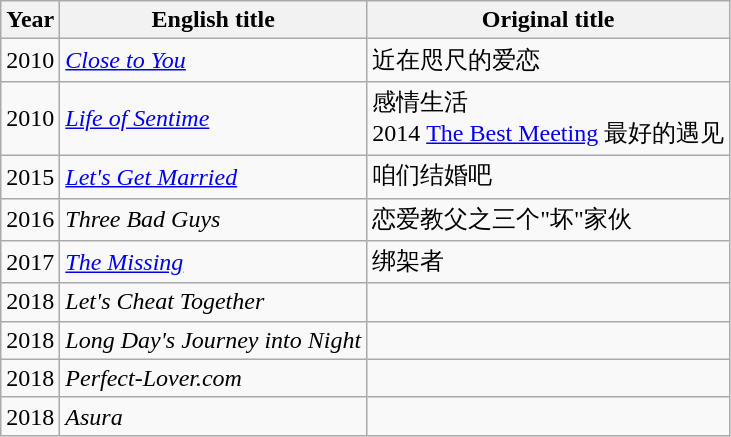<table class="wikitable sortable">
<tr>
<th>Year</th>
<th>English title</th>
<th>Original title</th>
</tr>
<tr>
<td>2010</td>
<td><em><a href='#'>Close to You</a></em></td>
<td>近在咫尺的爱恋</td>
</tr>
<tr>
<td>2010</td>
<td><em><a href='#'>Life of Sentime</a></em></td>
<td>感情生活<br>2014 <a href='#'>The Best Meeting</a> 最好的遇见</td>
</tr>
<tr>
<td>2015</td>
<td><em><a href='#'>Let's Get Married</a></em></td>
<td>咱们结婚吧</td>
</tr>
<tr>
<td>2016</td>
<td><em>Three Bad Guys</em></td>
<td>恋爱教父之三个"坏"家伙</td>
</tr>
<tr>
<td>2017</td>
<td><em><a href='#'>The Missing</a></em></td>
<td>绑架者</td>
</tr>
<tr>
<td>2018</td>
<td><em>Let's Cheat Together</em></td>
<td></td>
</tr>
<tr>
<td>2018</td>
<td><em>Long Day's Journey into Night</em></td>
<td></td>
</tr>
<tr>
<td>2018</td>
<td><em>Perfect-Lover.com</em></td>
<td></td>
</tr>
<tr>
<td>2018</td>
<td><em>Asura</em></td>
<td></td>
</tr>
</table>
